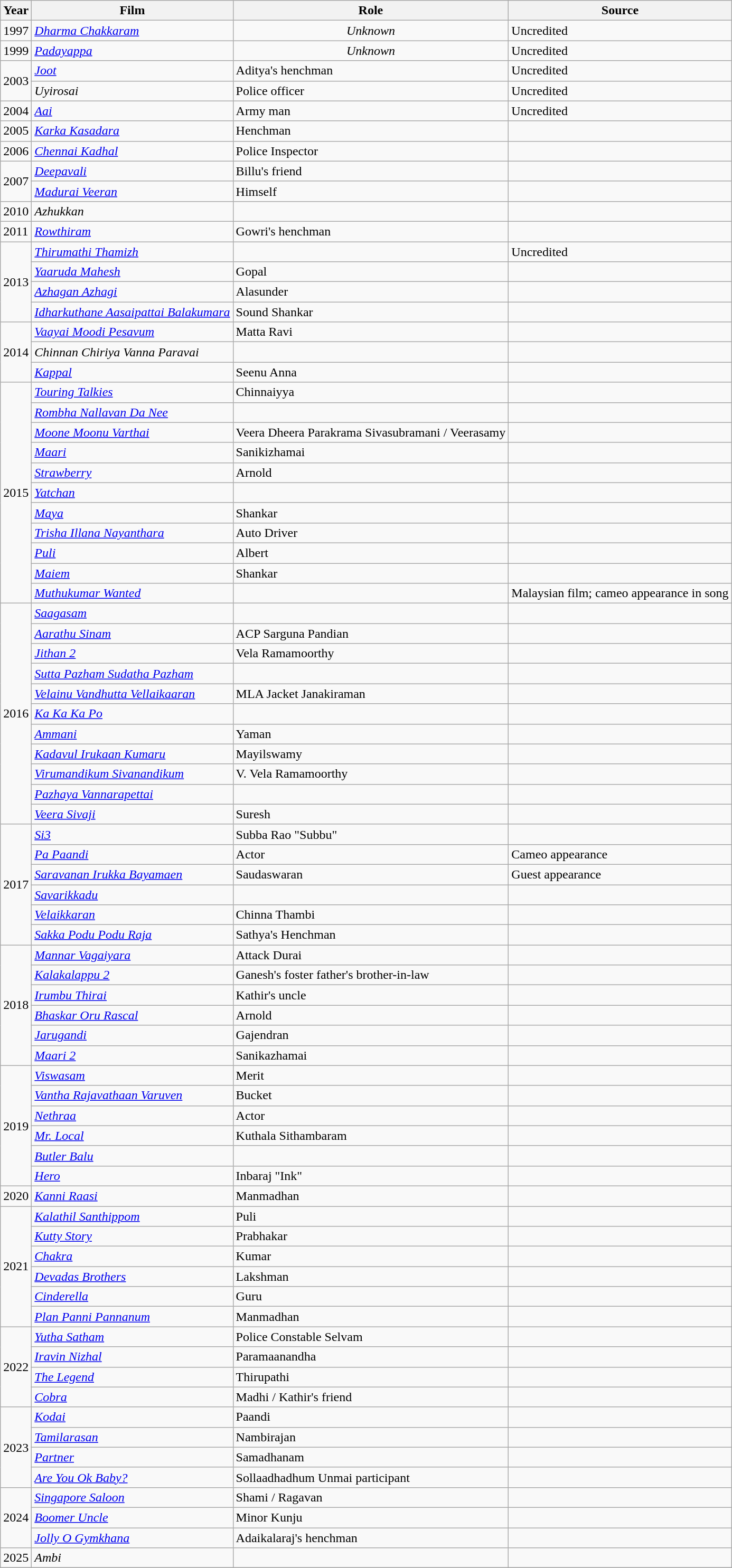<table class="wikitable sortable">
<tr>
<th>Year</th>
<th>Film</th>
<th>Role</th>
<th>Source</th>
</tr>
<tr>
<td>1997</td>
<td><em><a href='#'>Dharma Chakkaram</a></em></td>
<td style="text-align: center;"><em>Unknown</em></td>
<td>Uncredited</td>
</tr>
<tr>
<td>1999</td>
<td><em><a href='#'>Padayappa</a></em></td>
<td style="text-align: center;"><em>Unknown</em></td>
<td>Uncredited</td>
</tr>
<tr>
<td rowspan="2">2003</td>
<td><em><a href='#'>Joot</a></em></td>
<td>Aditya's henchman</td>
<td>Uncredited</td>
</tr>
<tr>
<td><em>Uyirosai</em></td>
<td>Police officer</td>
<td>Uncredited</td>
</tr>
<tr>
<td>2004</td>
<td><em><a href='#'>Aai</a></em></td>
<td>Army man</td>
<td>Uncredited</td>
</tr>
<tr>
<td>2005</td>
<td><em><a href='#'>Karka Kasadara</a></em></td>
<td>Henchman</td>
<td></td>
</tr>
<tr>
<td>2006</td>
<td><em><a href='#'>Chennai Kadhal</a></em></td>
<td>Police Inspector</td>
<td></td>
</tr>
<tr>
<td rowspan="2">2007</td>
<td><em><a href='#'>Deepavali</a></em></td>
<td>Billu's friend</td>
<td></td>
</tr>
<tr>
<td><em><a href='#'>Madurai Veeran</a></em></td>
<td>Himself</td>
<td></td>
</tr>
<tr>
<td>2010</td>
<td><em>Azhukkan</em></td>
<td></td>
<td></td>
</tr>
<tr>
<td>2011</td>
<td><em><a href='#'>Rowthiram</a></em></td>
<td>Gowri's henchman</td>
<td></td>
</tr>
<tr>
<td rowspan="4">2013</td>
<td><em><a href='#'>Thirumathi Thamizh</a></em></td>
<td></td>
<td>Uncredited</td>
</tr>
<tr>
<td><em><a href='#'>Yaaruda Mahesh</a></em></td>
<td>Gopal</td>
<td></td>
</tr>
<tr>
<td><em><a href='#'>Azhagan Azhagi</a></em></td>
<td>Alasunder</td>
<td></td>
</tr>
<tr>
<td><em><a href='#'>Idharkuthane Aasaipattai Balakumara</a></em></td>
<td>Sound Shankar</td>
<td></td>
</tr>
<tr>
<td rowspan="3">2014</td>
<td><em><a href='#'>Vaayai Moodi Pesavum</a></em></td>
<td>Matta Ravi</td>
<td></td>
</tr>
<tr>
<td><em>Chinnan Chiriya Vanna Paravai</em></td>
<td></td>
<td></td>
</tr>
<tr>
<td><em><a href='#'>Kappal</a></em></td>
<td>Seenu Anna</td>
<td></td>
</tr>
<tr>
<td rowspan="11">2015</td>
<td><em><a href='#'>Touring Talkies</a></em></td>
<td>Chinnaiyya</td>
<td></td>
</tr>
<tr>
<td><em><a href='#'>Rombha Nallavan Da Nee</a></em></td>
<td></td>
<td></td>
</tr>
<tr>
<td><em><a href='#'>Moone Moonu Varthai</a></em></td>
<td>Veera Dheera Parakrama Sivasubramani / Veerasamy</td>
<td></td>
</tr>
<tr>
<td><em><a href='#'>Maari</a></em></td>
<td>Sanikizhamai</td>
<td></td>
</tr>
<tr>
<td><em><a href='#'>Strawberry</a></em></td>
<td>Arnold</td>
<td></td>
</tr>
<tr>
<td><em><a href='#'>Yatchan</a></em></td>
<td></td>
<td></td>
</tr>
<tr>
<td><em><a href='#'>Maya</a></em></td>
<td>Shankar</td>
<td></td>
</tr>
<tr>
<td><em><a href='#'>Trisha Illana Nayanthara</a></em></td>
<td>Auto Driver</td>
<td></td>
</tr>
<tr>
<td><em><a href='#'>Puli</a></em></td>
<td>Albert</td>
<td></td>
</tr>
<tr>
<td><em><a href='#'>Maiem</a></em></td>
<td>Shankar</td>
<td></td>
</tr>
<tr>
<td><em><a href='#'>Muthukumar Wanted</a></em></td>
<td></td>
<td>Malaysian film; cameo appearance in song</td>
</tr>
<tr>
<td rowspan="11">2016</td>
<td><em><a href='#'>Saagasam</a></em></td>
<td></td>
<td></td>
</tr>
<tr>
<td><em><a href='#'>Aarathu Sinam</a></em></td>
<td>ACP Sarguna Pandian</td>
<td></td>
</tr>
<tr>
<td><em><a href='#'>Jithan 2</a></em></td>
<td>Vela Ramamoorthy</td>
<td></td>
</tr>
<tr>
<td><em><a href='#'>Sutta Pazham Sudatha Pazham</a></em></td>
<td></td>
<td></td>
</tr>
<tr>
<td><em><a href='#'>Velainu Vandhutta Vellaikaaran</a></em></td>
<td>MLA Jacket Janakiraman</td>
<td></td>
</tr>
<tr>
<td><em><a href='#'>Ka Ka Ka Po</a></em></td>
<td></td>
<td></td>
</tr>
<tr>
<td><em><a href='#'>Ammani</a></em></td>
<td>Yaman</td>
<td></td>
</tr>
<tr>
<td><em><a href='#'>Kadavul Irukaan Kumaru</a></em></td>
<td>Mayilswamy</td>
<td></td>
</tr>
<tr>
<td><em><a href='#'>Virumandikum Sivanandikum</a></em></td>
<td>V. Vela Ramamoorthy</td>
<td></td>
</tr>
<tr>
<td><em><a href='#'>Pazhaya Vannarapettai</a></em></td>
<td></td>
<td></td>
</tr>
<tr>
<td><em><a href='#'>Veera Sivaji</a></em></td>
<td>Suresh</td>
<td></td>
</tr>
<tr>
<td rowspan="6">2017</td>
<td><em><a href='#'>Si3</a></em></td>
<td>Subba Rao "Subbu"</td>
<td></td>
</tr>
<tr>
<td><em><a href='#'>Pa Paandi</a></em></td>
<td>Actor</td>
<td>Cameo appearance</td>
</tr>
<tr>
<td><em><a href='#'>Saravanan Irukka Bayamaen</a></em></td>
<td>Saudaswaran</td>
<td>Guest appearance</td>
</tr>
<tr>
<td><em><a href='#'>Savarikkadu</a></em></td>
<td></td>
<td></td>
</tr>
<tr>
<td><em><a href='#'>Velaikkaran</a></em></td>
<td>Chinna Thambi</td>
<td></td>
</tr>
<tr>
<td><em><a href='#'>Sakka Podu Podu Raja</a></em></td>
<td>Sathya's Henchman</td>
<td></td>
</tr>
<tr>
<td rowspan="6">2018</td>
<td><em><a href='#'>Mannar Vagaiyara</a></em></td>
<td>Attack Durai</td>
<td></td>
</tr>
<tr>
<td><em><a href='#'>Kalakalappu 2</a></em></td>
<td>Ganesh's foster father's brother-in-law</td>
<td></td>
</tr>
<tr>
<td><em><a href='#'>Irumbu Thirai</a> </em></td>
<td>Kathir's uncle</td>
<td></td>
</tr>
<tr>
<td><em><a href='#'>Bhaskar Oru Rascal</a> </em></td>
<td>Arnold</td>
<td></td>
</tr>
<tr>
<td><em><a href='#'>Jarugandi</a></em></td>
<td>Gajendran</td>
<td></td>
</tr>
<tr>
<td><em><a href='#'>Maari 2</a></em></td>
<td>Sanikazhamai</td>
<td></td>
</tr>
<tr>
<td rowspan="6">2019</td>
<td><em><a href='#'>Viswasam</a> </em></td>
<td>Merit</td>
<td></td>
</tr>
<tr>
<td><em><a href='#'>Vantha Rajavathaan Varuven</a></em></td>
<td>Bucket</td>
<td></td>
</tr>
<tr>
<td><em><a href='#'>Nethraa</a></em></td>
<td>Actor</td>
<td></td>
</tr>
<tr>
<td><em><a href='#'>Mr. Local</a></em></td>
<td>Kuthala Sithambaram</td>
<td></td>
</tr>
<tr>
<td><em><a href='#'>Butler Balu</a></em></td>
<td></td>
<td></td>
</tr>
<tr>
<td><em><a href='#'>Hero</a></em></td>
<td>Inbaraj "Ink"</td>
<td></td>
</tr>
<tr>
<td>2020</td>
<td><em><a href='#'>Kanni Raasi</a></em></td>
<td>Manmadhan</td>
<td></td>
</tr>
<tr>
<td rowspan="6">2021</td>
<td><em><a href='#'>Kalathil Santhippom</a> </em></td>
<td>Puli</td>
<td></td>
</tr>
<tr>
<td><em><a href='#'>Kutty Story</a> </em></td>
<td>Prabhakar</td>
<td></td>
</tr>
<tr>
<td><em><a href='#'>Chakra</a> </em></td>
<td>Kumar</td>
<td></td>
</tr>
<tr>
<td><em><a href='#'>Devadas Brothers</a></em></td>
<td>Lakshman</td>
<td></td>
</tr>
<tr>
<td><em><a href='#'>Cinderella</a> </em></td>
<td>Guru</td>
<td></td>
</tr>
<tr>
<td><em><a href='#'>Plan Panni Pannanum</a></em></td>
<td>Manmadhan</td>
<td></td>
</tr>
<tr>
<td rowspan="4">2022</td>
<td><em><a href='#'>Yutha Satham</a> </em></td>
<td>Police Constable Selvam</td>
<td></td>
</tr>
<tr>
<td><em><a href='#'>Iravin Nizhal</a></em></td>
<td>Paramaanandha</td>
<td></td>
</tr>
<tr>
<td><em><a href='#'>The Legend</a></em></td>
<td>Thirupathi</td>
<td></td>
</tr>
<tr>
<td><em><a href='#'>Cobra</a></em></td>
<td>Madhi / Kathir's friend</td>
<td></td>
</tr>
<tr>
<td rowspan="4">2023</td>
<td><em><a href='#'>Kodai</a></em></td>
<td>Paandi</td>
<td></td>
</tr>
<tr>
<td><em><a href='#'>Tamilarasan</a></em></td>
<td>Nambirajan</td>
<td></td>
</tr>
<tr>
<td><em><a href='#'>Partner</a></em></td>
<td>Samadhanam</td>
<td></td>
</tr>
<tr>
<td><em><a href='#'>Are You Ok Baby?</a></em></td>
<td>Sollaadhadhum Unmai participant</td>
<td></td>
</tr>
<tr>
<td rowspan="3">2024</td>
<td><em><a href='#'>Singapore Saloon</a></em></td>
<td>Shami / Ragavan</td>
<td></td>
</tr>
<tr>
<td><em><a href='#'>Boomer Uncle</a></em></td>
<td>Minor Kunju</td>
<td></td>
</tr>
<tr>
<td><em><a href='#'>Jolly O Gymkhana</a></em></td>
<td>Adaikalaraj's henchman</td>
<td></td>
</tr>
<tr>
<td rowspan="1">2025</td>
<td><em>Ambi</em></td>
<td></td>
<td></td>
</tr>
<tr>
</tr>
</table>
